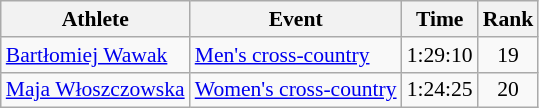<table class=wikitable style=font-size:90%;text-align:center>
<tr>
<th>Athlete</th>
<th>Event</th>
<th>Time</th>
<th>Rank</th>
</tr>
<tr>
<td align=left><a href='#'>Bartłomiej Wawak</a></td>
<td align=left><a href='#'>Men's cross-country</a></td>
<td>1:29:10</td>
<td>19</td>
</tr>
<tr>
<td align=left><a href='#'>Maja Włoszczowska</a></td>
<td align=left><a href='#'>Women's cross-country</a></td>
<td>1:24:25</td>
<td>20</td>
</tr>
</table>
